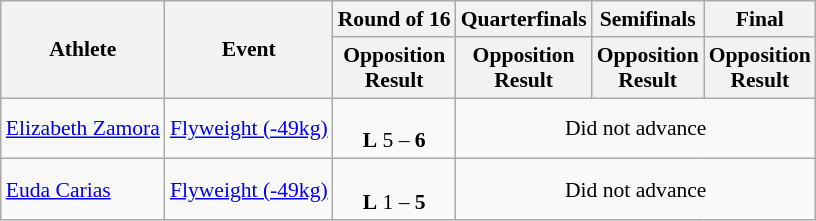<table class="wikitable" style="font-size:90%">
<tr>
<th rowspan="2">Athlete</th>
<th rowspan="2">Event</th>
<th>Round of 16</th>
<th>Quarterfinals</th>
<th>Semifinals</th>
<th>Final</th>
</tr>
<tr>
<th>Opposition<br>Result</th>
<th>Opposition<br>Result</th>
<th>Opposition<br>Result</th>
<th>Opposition<br>Result</th>
</tr>
<tr>
<td><a href='#'>Elizabeth Zamora</a></td>
<td><a href='#'>Flyweight (-49kg)</a></td>
<td align=center><br><strong>L</strong> 5 – <strong>6</strong></td>
<td align=center colspan="7">Did not advance</td>
</tr>
<tr>
<td><a href='#'>Euda Carias</a></td>
<td><a href='#'>Flyweight (-49kg)</a></td>
<td align=center><br><strong>L</strong> 1 – <strong>5</strong></td>
<td align=center colspan="7">Did not advance</td>
</tr>
</table>
